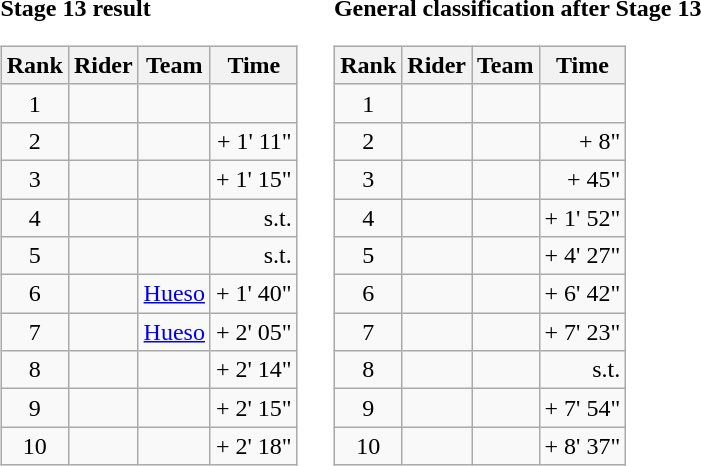<table>
<tr>
<td><strong>Stage 13 result</strong><br><table class="wikitable">
<tr>
<th scope="col">Rank</th>
<th scope="col">Rider</th>
<th scope="col">Team</th>
<th scope="col">Time</th>
</tr>
<tr>
<td style="text-align:center;">1</td>
<td></td>
<td></td>
<td style="text-align:right;"></td>
</tr>
<tr>
<td style="text-align:center;">2</td>
<td></td>
<td></td>
<td style="text-align:right;">+ 1' 11"</td>
</tr>
<tr>
<td style="text-align:center;">3</td>
<td></td>
<td></td>
<td style="text-align:right;">+ 1' 15"</td>
</tr>
<tr>
<td style="text-align:center;">4</td>
<td></td>
<td></td>
<td style="text-align:right;">s.t.</td>
</tr>
<tr>
<td style="text-align:center;">5</td>
<td></td>
<td></td>
<td style="text-align:right;">s.t.</td>
</tr>
<tr>
<td style="text-align:center;">6</td>
<td></td>
<td><a href='#'>Hueso</a></td>
<td style="text-align:right;">+ 1' 40"</td>
</tr>
<tr>
<td style="text-align:center;">7</td>
<td></td>
<td><a href='#'>Hueso</a></td>
<td style="text-align:right;">+ 2' 05"</td>
</tr>
<tr>
<td style="text-align:center;">8</td>
<td></td>
<td></td>
<td style="text-align:right;">+ 2' 14"</td>
</tr>
<tr>
<td style="text-align:center;">9</td>
<td></td>
<td></td>
<td style="text-align:right;">+ 2' 15"</td>
</tr>
<tr>
<td style="text-align:center;">10</td>
<td></td>
<td></td>
<td style="text-align:right;">+ 2' 18"</td>
</tr>
</table>
</td>
<td></td>
<td><strong>General classification after Stage 13</strong><br><table class="wikitable">
<tr>
<th scope="col">Rank</th>
<th scope="col">Rider</th>
<th scope="col">Team</th>
<th scope="col">Time</th>
</tr>
<tr>
<td style="text-align:center;">1</td>
<td></td>
<td></td>
<td style="text-align:right;"></td>
</tr>
<tr>
<td style="text-align:center;">2</td>
<td></td>
<td></td>
<td style="text-align:right;">+ 8"</td>
</tr>
<tr>
<td style="text-align:center;">3</td>
<td></td>
<td></td>
<td style="text-align:right;">+ 45"</td>
</tr>
<tr>
<td style="text-align:center;">4</td>
<td></td>
<td></td>
<td style="text-align:right;">+ 1' 52"</td>
</tr>
<tr>
<td style="text-align:center;">5</td>
<td></td>
<td></td>
<td style="text-align:right;">+ 4' 27"</td>
</tr>
<tr>
<td style="text-align:center;">6</td>
<td></td>
<td></td>
<td style="text-align:right;">+ 6' 42"</td>
</tr>
<tr>
<td style="text-align:center;">7</td>
<td></td>
<td></td>
<td style="text-align:right;">+ 7' 23"</td>
</tr>
<tr>
<td style="text-align:center;">8</td>
<td></td>
<td></td>
<td style="text-align:right;">s.t.</td>
</tr>
<tr>
<td style="text-align:center;">9</td>
<td></td>
<td></td>
<td style="text-align:right;">+ 7' 54"</td>
</tr>
<tr>
<td style="text-align:center;">10</td>
<td></td>
<td></td>
<td style="text-align:right;">+ 8' 37"</td>
</tr>
</table>
</td>
</tr>
</table>
